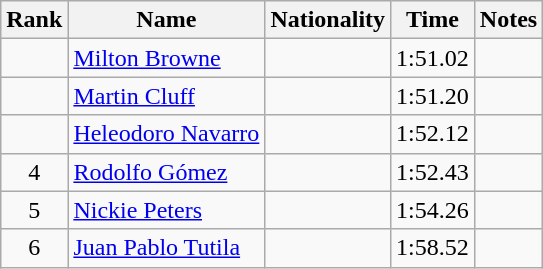<table class="wikitable sortable" style="text-align:center">
<tr>
<th>Rank</th>
<th>Name</th>
<th>Nationality</th>
<th>Time</th>
<th>Notes</th>
</tr>
<tr>
<td align=center></td>
<td align=left><a href='#'>Milton Browne</a></td>
<td align=left></td>
<td>1:51.02</td>
<td></td>
</tr>
<tr>
<td align=center></td>
<td align=left><a href='#'>Martin Cluff</a></td>
<td align=left></td>
<td>1:51.20</td>
<td></td>
</tr>
<tr>
<td align=center></td>
<td align=left><a href='#'>Heleodoro Navarro</a></td>
<td align=left></td>
<td>1:52.12</td>
<td></td>
</tr>
<tr>
<td align=center>4</td>
<td align=left><a href='#'>Rodolfo Gómez</a></td>
<td align=left></td>
<td>1:52.43</td>
<td></td>
</tr>
<tr>
<td align=center>5</td>
<td align=left><a href='#'>Nickie Peters</a></td>
<td align=left></td>
<td>1:54.26</td>
<td></td>
</tr>
<tr>
<td align=center>6</td>
<td align=left><a href='#'>Juan Pablo Tutila</a></td>
<td align=left></td>
<td>1:58.52</td>
<td></td>
</tr>
</table>
